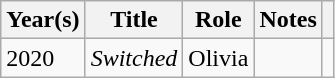<table class="wikitable">
<tr>
<th>Year(s)</th>
<th>Title</th>
<th>Role</th>
<th>Notes</th>
<th class="unsortable"></th>
</tr>
<tr>
<td>2020</td>
<td><em>Switched</em></td>
<td>Olivia</td>
<td></td>
<td></td>
</tr>
</table>
